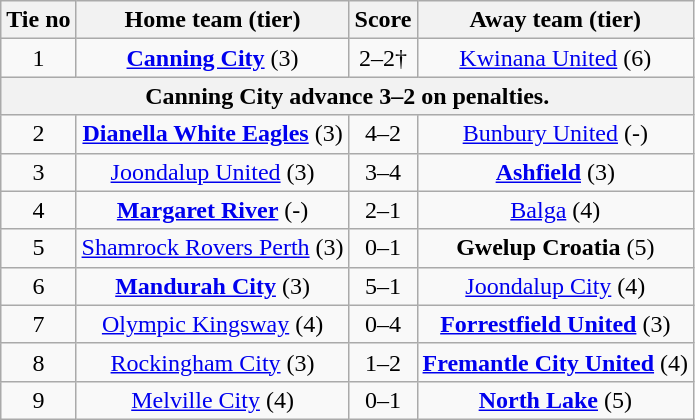<table class="wikitable" style="text-align:center">
<tr>
<th>Tie no</th>
<th>Home team (tier)</th>
<th>Score</th>
<th>Away team (tier)</th>
</tr>
<tr>
<td>1</td>
<td><strong><a href='#'>Canning City</a></strong> (3)</td>
<td>2–2†</td>
<td><a href='#'>Kwinana United</a> (6)</td>
</tr>
<tr>
<th colspan=7>Canning City advance 3–2 on penalties.</th>
</tr>
<tr>
<td>2</td>
<td><strong><a href='#'>Dianella White Eagles</a></strong> (3)</td>
<td>4–2</td>
<td><a href='#'>Bunbury United</a> (-)</td>
</tr>
<tr>
<td>3</td>
<td><a href='#'>Joondalup United</a> (3)</td>
<td>3–4</td>
<td><strong><a href='#'>Ashfield</a></strong> (3)</td>
</tr>
<tr>
<td>4</td>
<td><strong><a href='#'>Margaret River</a></strong> (-)</td>
<td>2–1</td>
<td><a href='#'>Balga</a> (4)</td>
</tr>
<tr>
<td>5</td>
<td><a href='#'>Shamrock Rovers Perth</a> (3)</td>
<td>0–1</td>
<td><strong>Gwelup Croatia</strong> (5)</td>
</tr>
<tr>
<td>6</td>
<td><strong><a href='#'>Mandurah City</a></strong> (3)</td>
<td>5–1</td>
<td><a href='#'>Joondalup City</a> (4)</td>
</tr>
<tr>
<td>7</td>
<td><a href='#'>Olympic Kingsway</a> (4)</td>
<td>0–4</td>
<td><strong><a href='#'>Forrestfield United</a></strong> (3)</td>
</tr>
<tr>
<td>8</td>
<td><a href='#'>Rockingham City</a> (3)</td>
<td>1–2</td>
<td><strong><a href='#'>Fremantle City United</a></strong> (4)</td>
</tr>
<tr>
<td>9</td>
<td><a href='#'>Melville City</a> (4)</td>
<td>0–1</td>
<td><strong><a href='#'>North Lake</a></strong> (5)</td>
</tr>
</table>
